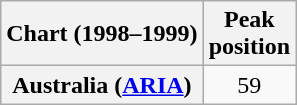<table class="wikitable plainrowheaders" style="text-align:center">
<tr>
<th>Chart (1998–1999)</th>
<th>Peak<br>position</th>
</tr>
<tr>
<th scope="row">Australia (<a href='#'>ARIA</a>)</th>
<td>59</td>
</tr>
</table>
